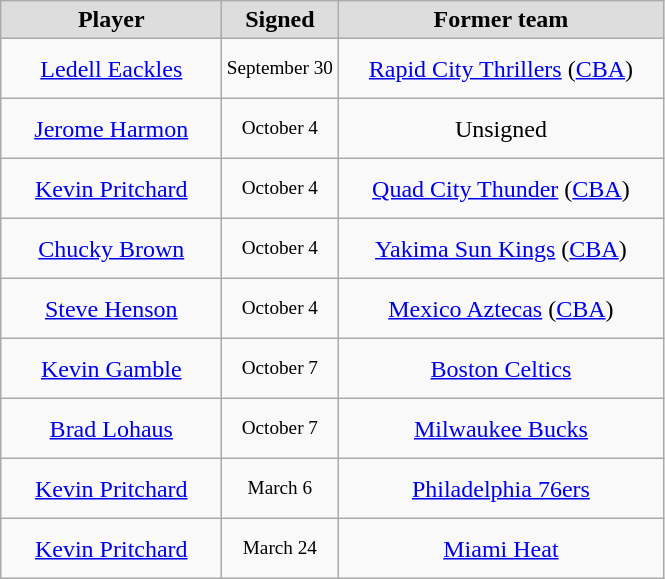<table class="wikitable" style="text-align: center">
<tr align="center" bgcolor="#dddddd">
<td style="width:140px"><strong>Player</strong></td>
<td style="width:70px"><strong>Signed</strong></td>
<td style="width:210px"><strong>Former team</strong></td>
</tr>
<tr style="height:40px">
<td><a href='#'>Ledell Eackles</a></td>
<td style="font-size: 80%">September 30</td>
<td><a href='#'>Rapid City Thrillers</a> (<a href='#'>CBA</a>)</td>
</tr>
<tr style="height:40px">
<td><a href='#'>Jerome Harmon</a></td>
<td style="font-size: 80%">October 4</td>
<td>Unsigned</td>
</tr>
<tr style="height:40px">
<td><a href='#'>Kevin Pritchard</a></td>
<td style="font-size: 80%">October 4</td>
<td><a href='#'>Quad City Thunder</a> (<a href='#'>CBA</a>)</td>
</tr>
<tr style="height:40px">
<td><a href='#'>Chucky Brown</a></td>
<td style="font-size: 80%">October 4</td>
<td><a href='#'>Yakima Sun Kings</a> (<a href='#'>CBA</a>)</td>
</tr>
<tr style="height:40px">
<td><a href='#'>Steve Henson</a></td>
<td style="font-size: 80%">October 4</td>
<td><a href='#'>Mexico Aztecas</a> (<a href='#'>CBA</a>)</td>
</tr>
<tr style="height:40px">
<td><a href='#'>Kevin Gamble</a></td>
<td style="font-size: 80%">October 7</td>
<td><a href='#'>Boston Celtics</a></td>
</tr>
<tr style="height:40px">
<td><a href='#'>Brad Lohaus</a></td>
<td style="font-size: 80%">October 7</td>
<td><a href='#'>Milwaukee Bucks</a></td>
</tr>
<tr style="height:40px">
<td><a href='#'>Kevin Pritchard</a></td>
<td style="font-size: 80%">March 6</td>
<td><a href='#'>Philadelphia 76ers</a></td>
</tr>
<tr style="height:40px">
<td><a href='#'>Kevin Pritchard</a></td>
<td style="font-size: 80%">March 24</td>
<td><a href='#'>Miami Heat</a></td>
</tr>
</table>
